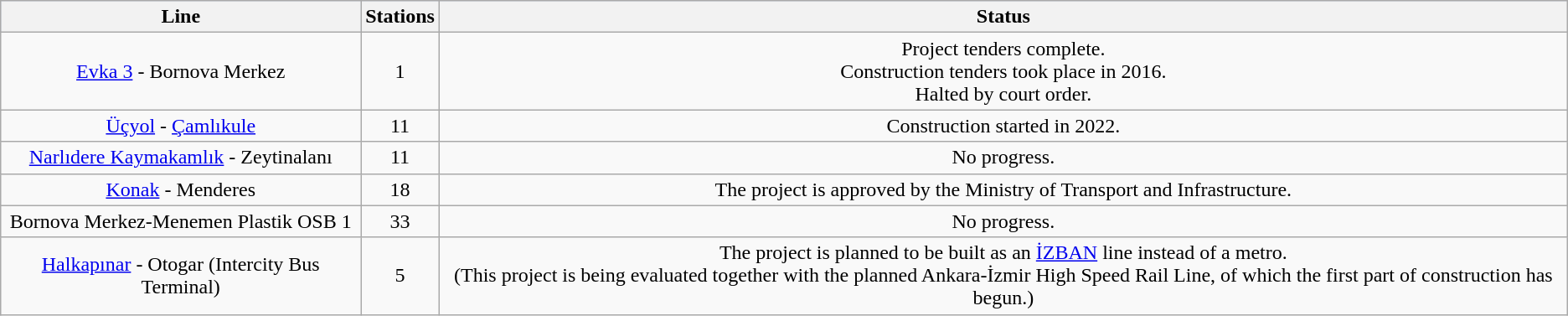<table class="wikitable" align="center">
<tr bgcolor=#CADCFB>
<th>Line</th>
<th>Stations</th>
<th>Status</th>
</tr>
<tr>
<td align="center"><a href='#'>Evka 3</a> - Bornova Merkez</td>
<td align="center">1</td>
<td align="center">Project tenders complete.<br>Construction tenders took place in 2016. <br> Halted by court order.</td>
</tr>
<tr>
<td align="center"><a href='#'>Üçyol</a> - <a href='#'>Çamlıkule</a></td>
<td align="center">11</td>
<td align="center">Construction started in 2022.</td>
</tr>
<tr>
<td align="center"><a href='#'>Narlıdere Kaymakamlık</a> - Zeytinalanı</td>
<td align="center">11</td>
<td align="center">No progress.</td>
</tr>
<tr>
<td align="center"><a href='#'>Konak</a> - Menderes</td>
<td align="center">18</td>
<td align="center">The project is approved by the Ministry of Transport and Infrastructure.</td>
</tr>
<tr>
<td align="center">Bornova Merkez-Menemen Plastik OSB 1</td>
<td align="center">33</td>
<td align="center">No progress.</td>
</tr>
<tr>
<td align="center"><a href='#'>Halkapınar</a> - Otogar (Intercity Bus Terminal)</td>
<td align="center">5</td>
<td align="center">The project is planned to be built as an <a href='#'>İZBAN</a> line instead of a metro.<br> (This project is being evaluated together with the planned Ankara-İzmir High Speed Rail Line, of which the first part of construction has begun.)</td>
</tr>
</table>
